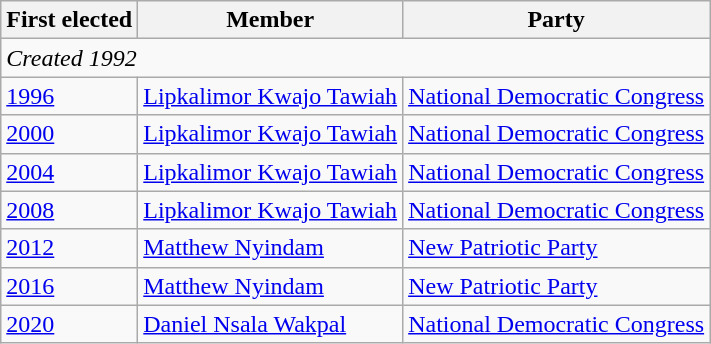<table class="wikitable">
<tr>
<th>First elected</th>
<th>Member</th>
<th>Party</th>
</tr>
<tr>
<td colspan=3><em>Created 1992</em></td>
</tr>
<tr>
<td><a href='#'>1996</a></td>
<td><a href='#'>Lipkalimor Kwajo Tawiah</a></td>
<td><a href='#'>National Democratic Congress</a></td>
</tr>
<tr>
<td><a href='#'>2000</a></td>
<td><a href='#'>Lipkalimor Kwajo Tawiah</a></td>
<td><a href='#'>National Democratic Congress</a></td>
</tr>
<tr>
<td><a href='#'>2004</a></td>
<td><a href='#'>Lipkalimor Kwajo Tawiah</a></td>
<td><a href='#'>National Democratic Congress</a></td>
</tr>
<tr>
<td><a href='#'>2008</a></td>
<td><a href='#'>Lipkalimor Kwajo Tawiah</a></td>
<td><a href='#'>National Democratic Congress</a></td>
</tr>
<tr>
<td><a href='#'>2012</a></td>
<td><a href='#'>Matthew Nyindam</a></td>
<td><a href='#'>New Patriotic Party</a></td>
</tr>
<tr>
<td><a href='#'>2016</a></td>
<td><a href='#'>Matthew Nyindam</a></td>
<td><a href='#'>New Patriotic Party</a></td>
</tr>
<tr>
<td><a href='#'>2020</a></td>
<td><a href='#'>Daniel Nsala Wakpal</a></td>
<td><a href='#'>National Democratic Congress</a></td>
</tr>
</table>
